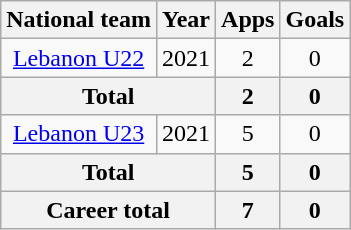<table class="wikitable" style="text-align:center;">
<tr>
<th>National team</th>
<th>Year</th>
<th>Apps</th>
<th>Goals</th>
</tr>
<tr>
<td><a href='#'>Lebanon U22</a></td>
<td>2021</td>
<td>2</td>
<td>0</td>
</tr>
<tr>
<th colspan="2">Total</th>
<th>2</th>
<th>0</th>
</tr>
<tr>
<td><a href='#'>Lebanon U23</a></td>
<td>2021</td>
<td>5</td>
<td>0</td>
</tr>
<tr>
<th colspan="2">Total</th>
<th>5</th>
<th>0</th>
</tr>
<tr>
<th colspan="2">Career total</th>
<th>7</th>
<th>0</th>
</tr>
</table>
